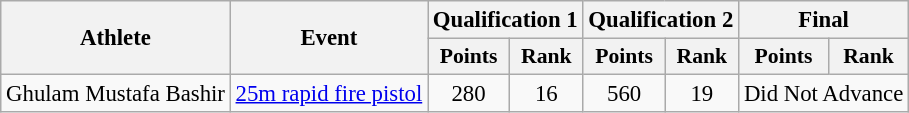<table class=wikitable style="text-align:center; font-size:95%">
<tr>
<th rowspan=2>Athlete</th>
<th rowspan=2>Event</th>
<th colspan=2>Qualification 1</th>
<th colspan=2>Qualification 2</th>
<th colspan=2>Final</th>
</tr>
<tr style="font-size:95%">
<th>Points</th>
<th>Rank</th>
<th>Points</th>
<th>Rank</th>
<th>Points</th>
<th>Rank</th>
</tr>
<tr>
<td>Ghulam Mustafa Bashir</td>
<td><a href='#'>25m rapid fire pistol</a></td>
<td>280</td>
<td>16</td>
<td>560</td>
<td>19</td>
<td style="text-align:center;" colspan=2>Did Not Advance</td>
</tr>
</table>
